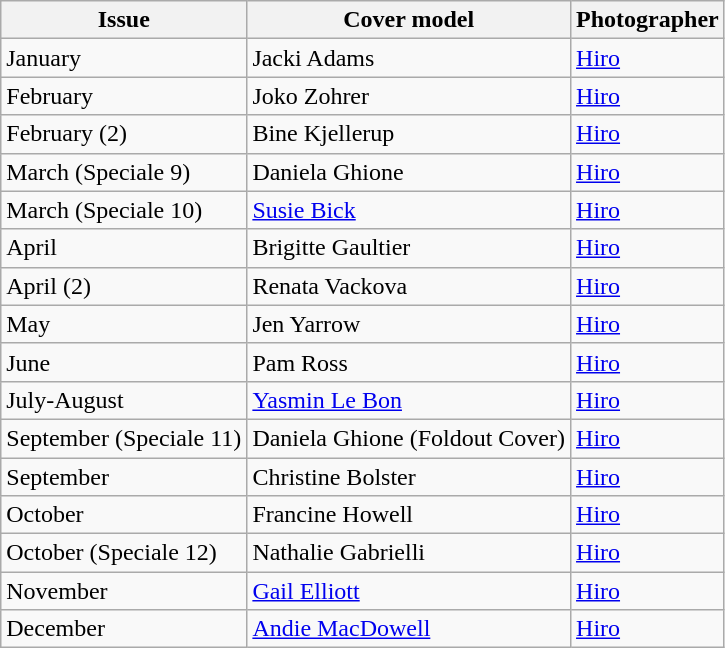<table class="sortable wikitable">
<tr>
<th>Issue</th>
<th>Cover model</th>
<th>Photographer</th>
</tr>
<tr>
<td>January</td>
<td>Jacki Adams</td>
<td><a href='#'>Hiro</a></td>
</tr>
<tr>
<td>February</td>
<td>Joko Zohrer</td>
<td><a href='#'>Hiro</a></td>
</tr>
<tr>
<td>February (2)</td>
<td>Bine Kjellerup</td>
<td><a href='#'>Hiro</a></td>
</tr>
<tr>
<td>March (Speciale 9)</td>
<td>Daniela Ghione</td>
<td><a href='#'>Hiro</a></td>
</tr>
<tr>
<td>March (Speciale 10)</td>
<td><a href='#'>Susie Bick</a></td>
<td><a href='#'>Hiro</a></td>
</tr>
<tr>
<td>April</td>
<td>Brigitte Gaultier</td>
<td><a href='#'>Hiro</a></td>
</tr>
<tr>
<td>April (2)</td>
<td>Renata Vackova</td>
<td><a href='#'>Hiro</a></td>
</tr>
<tr>
<td>May</td>
<td>Jen Yarrow</td>
<td><a href='#'>Hiro</a></td>
</tr>
<tr>
<td>June</td>
<td>Pam Ross</td>
<td><a href='#'>Hiro</a></td>
</tr>
<tr>
<td>July-August</td>
<td><a href='#'>Yasmin Le Bon</a></td>
<td><a href='#'>Hiro</a></td>
</tr>
<tr>
<td>September (Speciale 11)</td>
<td>Daniela Ghione (Foldout Cover)</td>
<td><a href='#'>Hiro</a></td>
</tr>
<tr>
<td>September</td>
<td>Christine Bolster</td>
<td><a href='#'>Hiro</a></td>
</tr>
<tr>
<td>October</td>
<td>Francine Howell</td>
<td><a href='#'>Hiro</a></td>
</tr>
<tr>
<td>October (Speciale 12)</td>
<td>Nathalie Gabrielli</td>
<td><a href='#'>Hiro</a></td>
</tr>
<tr>
<td>November</td>
<td><a href='#'>Gail Elliott</a></td>
<td><a href='#'>Hiro</a></td>
</tr>
<tr>
<td>December</td>
<td><a href='#'>Andie MacDowell</a></td>
<td><a href='#'>Hiro</a></td>
</tr>
</table>
